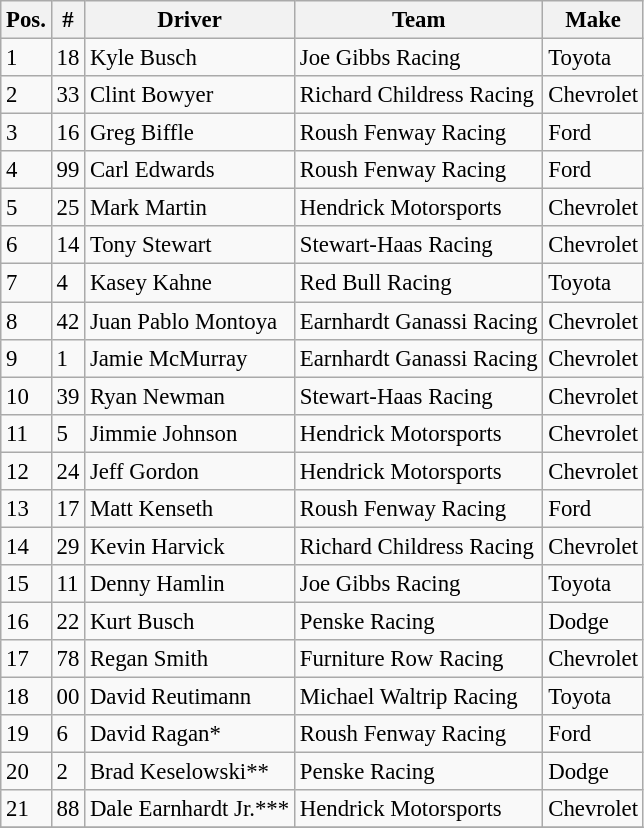<table class="wikitable" style="font-size:95%">
<tr>
<th>Pos.</th>
<th>#</th>
<th>Driver</th>
<th>Team</th>
<th>Make</th>
</tr>
<tr>
<td>1</td>
<td>18</td>
<td>Kyle Busch</td>
<td>Joe Gibbs Racing</td>
<td>Toyota</td>
</tr>
<tr>
<td>2</td>
<td>33</td>
<td>Clint Bowyer</td>
<td>Richard Childress Racing</td>
<td>Chevrolet</td>
</tr>
<tr>
<td>3</td>
<td>16</td>
<td>Greg Biffle</td>
<td>Roush Fenway Racing</td>
<td>Ford</td>
</tr>
<tr>
<td>4</td>
<td>99</td>
<td>Carl Edwards</td>
<td>Roush Fenway Racing</td>
<td>Ford</td>
</tr>
<tr>
<td>5</td>
<td>25</td>
<td>Mark Martin</td>
<td>Hendrick Motorsports</td>
<td>Chevrolet</td>
</tr>
<tr>
<td>6</td>
<td>14</td>
<td>Tony Stewart</td>
<td>Stewart-Haas Racing</td>
<td>Chevrolet</td>
</tr>
<tr>
<td>7</td>
<td>4</td>
<td>Kasey Kahne</td>
<td>Red Bull Racing</td>
<td>Toyota</td>
</tr>
<tr>
<td>8</td>
<td>42</td>
<td>Juan Pablo Montoya</td>
<td>Earnhardt Ganassi Racing</td>
<td>Chevrolet</td>
</tr>
<tr>
<td>9</td>
<td>1</td>
<td>Jamie McMurray</td>
<td>Earnhardt Ganassi Racing</td>
<td>Chevrolet</td>
</tr>
<tr>
<td>10</td>
<td>39</td>
<td>Ryan Newman</td>
<td>Stewart-Haas Racing</td>
<td>Chevrolet</td>
</tr>
<tr>
<td>11</td>
<td>5</td>
<td>Jimmie Johnson</td>
<td>Hendrick Motorsports</td>
<td>Chevrolet</td>
</tr>
<tr>
<td>12</td>
<td>24</td>
<td>Jeff Gordon</td>
<td>Hendrick Motorsports</td>
<td>Chevrolet</td>
</tr>
<tr>
<td>13</td>
<td>17</td>
<td>Matt Kenseth</td>
<td>Roush Fenway Racing</td>
<td>Ford</td>
</tr>
<tr>
<td>14</td>
<td>29</td>
<td>Kevin Harvick</td>
<td>Richard Childress Racing</td>
<td>Chevrolet</td>
</tr>
<tr>
<td>15</td>
<td>11</td>
<td>Denny Hamlin</td>
<td>Joe Gibbs Racing</td>
<td>Toyota</td>
</tr>
<tr>
<td>16</td>
<td>22</td>
<td>Kurt Busch</td>
<td>Penske Racing</td>
<td>Dodge</td>
</tr>
<tr>
<td>17</td>
<td>78</td>
<td>Regan Smith</td>
<td>Furniture Row Racing</td>
<td>Chevrolet</td>
</tr>
<tr>
<td>18</td>
<td>00</td>
<td>David Reutimann</td>
<td>Michael Waltrip Racing</td>
<td>Toyota</td>
</tr>
<tr>
<td>19</td>
<td>6</td>
<td>David Ragan*</td>
<td>Roush Fenway Racing</td>
<td>Ford</td>
</tr>
<tr>
<td>20</td>
<td>2</td>
<td>Brad Keselowski**</td>
<td>Penske Racing</td>
<td>Dodge</td>
</tr>
<tr>
<td>21</td>
<td>88</td>
<td>Dale Earnhardt Jr.***</td>
<td>Hendrick Motorsports</td>
<td>Chevrolet</td>
</tr>
<tr>
</tr>
</table>
